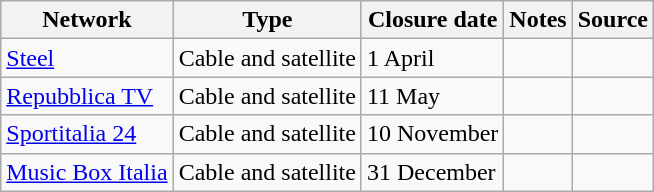<table class="wikitable sortable">
<tr>
<th>Network</th>
<th>Type</th>
<th>Closure date</th>
<th>Notes</th>
<th>Source</th>
</tr>
<tr>
<td><a href='#'>Steel</a></td>
<td>Cable and satellite</td>
<td>1 April</td>
<td></td>
<td></td>
</tr>
<tr>
<td><a href='#'>Repubblica TV</a></td>
<td>Cable and satellite</td>
<td>11 May</td>
<td></td>
<td></td>
</tr>
<tr>
<td><a href='#'>Sportitalia 24</a></td>
<td>Cable and satellite</td>
<td>10 November</td>
<td></td>
<td></td>
</tr>
<tr>
<td><a href='#'>Music Box Italia</a></td>
<td>Cable and satellite</td>
<td>31 December</td>
<td></td>
<td></td>
</tr>
</table>
